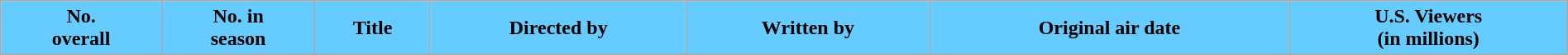<table class="wikitable plainrowheaders" style="width:100%">
<tr>
<th style="background-color:#66CCFF;">No.<br>overall</th>
<th style="background-color:#66CCFF;">No. in<br>season</th>
<th style="background-color:#66CCFF;">Title</th>
<th style="background-color:#66CCFF;">Directed by</th>
<th style="background-color:#66CCFF;">Written by</th>
<th style="background-color:#66CCFF;">Original air date</th>
<th style="background-color:#66CCFF;">U.S. Viewers<br>(in millions)<br>








</th>
</tr>
</table>
